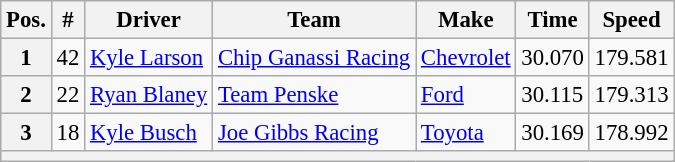<table class="wikitable" style="font-size:95%">
<tr>
<th>Pos.</th>
<th>#</th>
<th>Driver</th>
<th>Team</th>
<th>Make</th>
<th>Time</th>
<th>Speed</th>
</tr>
<tr>
<th>1</th>
<td>42</td>
<td><a href='#'>Kyle Larson</a></td>
<td><a href='#'>Chip Ganassi Racing</a></td>
<td><a href='#'>Chevrolet</a></td>
<td>30.070</td>
<td>179.581</td>
</tr>
<tr>
<th>2</th>
<td>22</td>
<td><a href='#'>Ryan Blaney</a></td>
<td><a href='#'>Team Penske</a></td>
<td><a href='#'>Ford</a></td>
<td>30.115</td>
<td>179.313</td>
</tr>
<tr>
<th>3</th>
<td>18</td>
<td><a href='#'>Kyle Busch</a></td>
<td><a href='#'>Joe Gibbs Racing</a></td>
<td><a href='#'>Toyota</a></td>
<td>30.169</td>
<td>178.992</td>
</tr>
<tr>
<th colspan="7"></th>
</tr>
</table>
